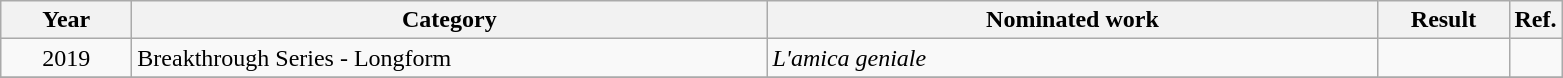<table class=wikitable>
<tr>
<th scope="col" style="width:5em;">Year</th>
<th scope="col" style="width:26em;">Category</th>
<th scope="col" style="width:25em;">Nominated work</th>
<th scope="col" style="width:5em;">Result</th>
<th>Ref.</th>
</tr>
<tr>
<td style="text-align:center;", rowspan="1">2019</td>
<td>Breakthrough Series - Longform</td>
<td><em>L'amica geniale </em></td>
<td></td>
<td></td>
</tr>
<tr>
</tr>
</table>
